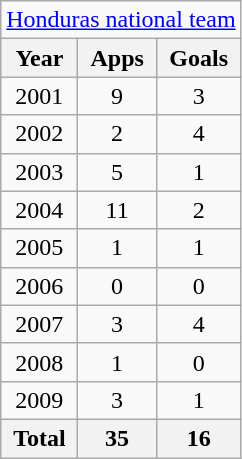<table class="wikitable" style="text-align:center">
<tr>
<td colspan=3><a href='#'>Honduras national team</a></td>
</tr>
<tr>
<th>Year</th>
<th>Apps</th>
<th>Goals</th>
</tr>
<tr>
<td>2001</td>
<td>9</td>
<td>3</td>
</tr>
<tr>
<td>2002</td>
<td>2</td>
<td>4</td>
</tr>
<tr>
<td>2003</td>
<td>5</td>
<td>1</td>
</tr>
<tr>
<td>2004</td>
<td>11</td>
<td>2</td>
</tr>
<tr>
<td>2005</td>
<td>1</td>
<td>1</td>
</tr>
<tr>
<td>2006</td>
<td>0</td>
<td>0</td>
</tr>
<tr>
<td>2007</td>
<td>3</td>
<td>4</td>
</tr>
<tr>
<td>2008</td>
<td>1</td>
<td>0</td>
</tr>
<tr>
<td>2009</td>
<td>3</td>
<td>1</td>
</tr>
<tr>
<th>Total</th>
<th>35</th>
<th>16</th>
</tr>
</table>
